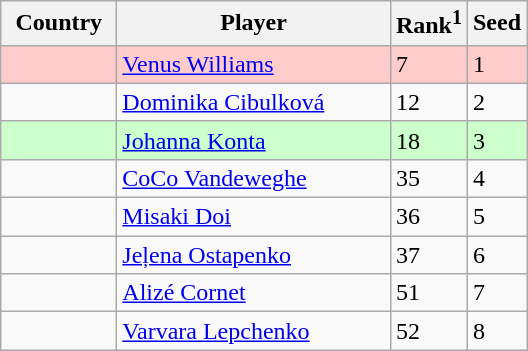<table class="wikitable">
<tr>
<th width="70">Country</th>
<th width="175">Player</th>
<th>Rank<sup>1</sup></th>
<th>Seed</th>
</tr>
<tr style="background:#fcc;">
<td></td>
<td><a href='#'>Venus Williams</a></td>
<td>7</td>
<td>1</td>
</tr>
<tr>
<td></td>
<td><a href='#'>Dominika Cibulková</a></td>
<td>12</td>
<td>2</td>
</tr>
<tr style="background:#cfc;">
<td></td>
<td><a href='#'>Johanna Konta</a></td>
<td>18</td>
<td>3</td>
</tr>
<tr>
<td></td>
<td><a href='#'>CoCo Vandeweghe</a></td>
<td>35</td>
<td>4</td>
</tr>
<tr>
<td></td>
<td><a href='#'>Misaki Doi</a></td>
<td>36</td>
<td>5</td>
</tr>
<tr>
<td></td>
<td><a href='#'>Jeļena Ostapenko</a></td>
<td>37</td>
<td>6</td>
</tr>
<tr>
<td></td>
<td><a href='#'>Alizé Cornet</a></td>
<td>51</td>
<td>7</td>
</tr>
<tr>
<td></td>
<td><a href='#'>Varvara Lepchenko</a></td>
<td>52</td>
<td>8</td>
</tr>
</table>
